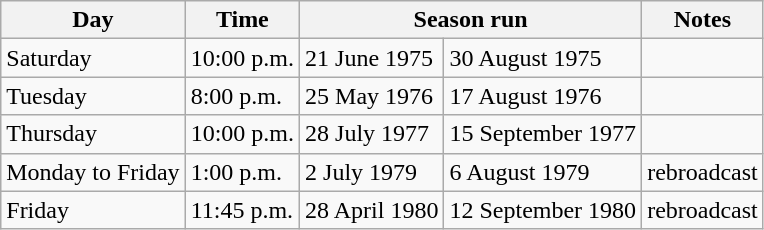<table class="wikitable">
<tr>
<th>Day</th>
<th>Time</th>
<th colspan="2">Season run</th>
<th>Notes</th>
</tr>
<tr>
<td>Saturday</td>
<td>10:00 p.m.</td>
<td>21 June 1975</td>
<td>30 August 1975</td>
<td></td>
</tr>
<tr>
<td>Tuesday</td>
<td>8:00 p.m.</td>
<td>25 May 1976</td>
<td>17 August 1976</td>
<td></td>
</tr>
<tr>
<td>Thursday</td>
<td>10:00 p.m.</td>
<td>28 July 1977</td>
<td>15 September 1977</td>
<td></td>
</tr>
<tr>
<td>Monday to Friday</td>
<td>1:00 p.m.</td>
<td>2 July 1979</td>
<td>6 August 1979</td>
<td>rebroadcast</td>
</tr>
<tr>
<td>Friday</td>
<td>11:45 p.m.</td>
<td>28 April 1980</td>
<td>12 September 1980</td>
<td>rebroadcast</td>
</tr>
</table>
